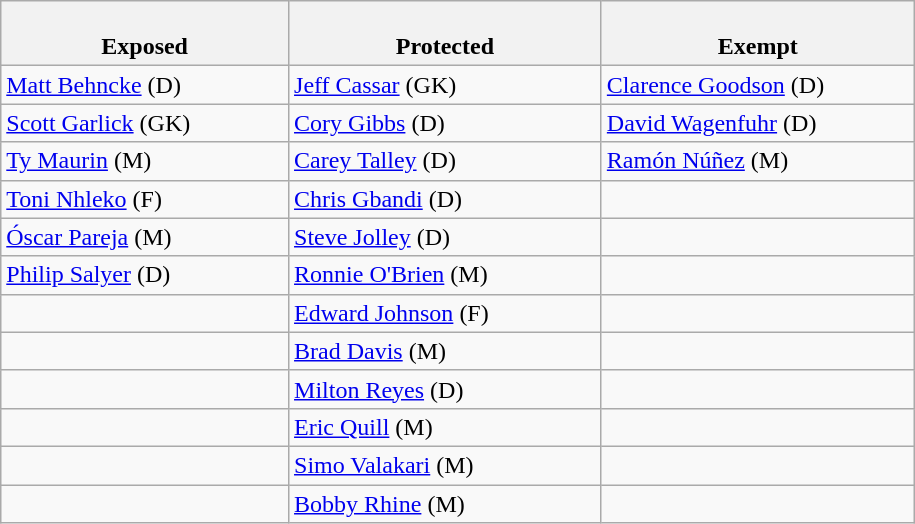<table class="wikitable">
<tr>
<th style="width:23%"><br>Exposed</th>
<th style="width:25%"><br>Protected</th>
<th style="width:25%"><br>Exempt</th>
</tr>
<tr>
<td><a href='#'>Matt Behncke</a> (D)</td>
<td><a href='#'>Jeff Cassar</a> (GK)</td>
<td><a href='#'>Clarence Goodson</a> (D)</td>
</tr>
<tr>
<td><a href='#'>Scott Garlick</a> (GK)</td>
<td><a href='#'>Cory Gibbs</a> (D)</td>
<td><a href='#'>David Wagenfuhr</a> (D)</td>
</tr>
<tr>
<td><a href='#'>Ty Maurin</a> (M)</td>
<td><a href='#'>Carey Talley</a> (D)</td>
<td><a href='#'>Ramón Núñez</a> (M)</td>
</tr>
<tr>
<td><a href='#'>Toni Nhleko</a> (F)</td>
<td><a href='#'>Chris Gbandi</a> (D)</td>
<td></td>
</tr>
<tr>
<td><a href='#'>Óscar Pareja</a> (M)</td>
<td><a href='#'>Steve Jolley</a> (D)</td>
<td></td>
</tr>
<tr>
<td><a href='#'>Philip Salyer</a> (D)</td>
<td><a href='#'>Ronnie O'Brien</a> (M)</td>
<td></td>
</tr>
<tr>
<td></td>
<td><a href='#'>Edward Johnson</a> (F)</td>
<td></td>
</tr>
<tr>
<td></td>
<td><a href='#'>Brad Davis</a> (M)</td>
<td></td>
</tr>
<tr>
<td></td>
<td><a href='#'>Milton Reyes</a> (D)</td>
<td></td>
</tr>
<tr>
<td></td>
<td><a href='#'>Eric Quill</a> (M)</td>
<td></td>
</tr>
<tr>
<td></td>
<td><a href='#'>Simo Valakari</a> (M)</td>
<td></td>
</tr>
<tr>
<td></td>
<td><a href='#'>Bobby Rhine</a> (M)</td>
<td></td>
</tr>
</table>
